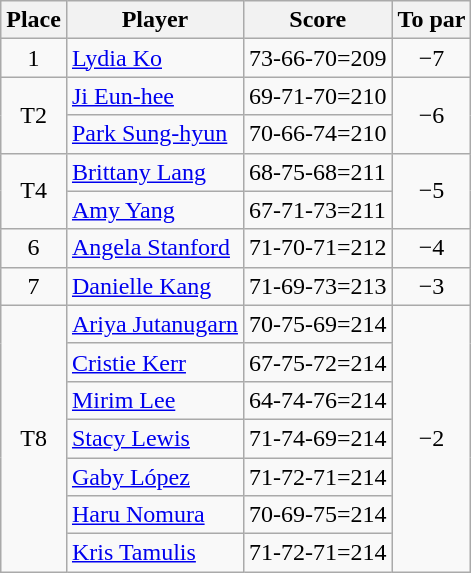<table class="wikitable">
<tr>
<th>Place</th>
<th>Player</th>
<th>Score</th>
<th>To par</th>
</tr>
<tr>
<td align=center>1</td>
<td> <a href='#'>Lydia Ko</a></td>
<td>73-66-70=209</td>
<td align=center>−7</td>
</tr>
<tr>
<td align=center rowspan=2>T2</td>
<td> <a href='#'>Ji Eun-hee</a></td>
<td>69-71-70=210</td>
<td align=center rowspan=2>−6</td>
</tr>
<tr>
<td> <a href='#'>Park Sung-hyun</a></td>
<td>70-66-74=210</td>
</tr>
<tr>
<td align=center rowspan=2>T4</td>
<td> <a href='#'>Brittany Lang</a></td>
<td>68-75-68=211</td>
<td align=center rowspan=2>−5</td>
</tr>
<tr>
<td> <a href='#'>Amy Yang</a></td>
<td>67-71-73=211</td>
</tr>
<tr>
<td align=center>6</td>
<td> <a href='#'>Angela Stanford</a></td>
<td>71-70-71=212</td>
<td align=center>−4</td>
</tr>
<tr>
<td align=center>7</td>
<td> <a href='#'>Danielle Kang</a></td>
<td>71-69-73=213</td>
<td align=center>−3</td>
</tr>
<tr>
<td align=center rowspan=7>T8</td>
<td> <a href='#'>Ariya Jutanugarn</a></td>
<td>70-75-69=214</td>
<td align=center rowspan=7>−2</td>
</tr>
<tr>
<td> <a href='#'>Cristie Kerr</a></td>
<td>67-75-72=214</td>
</tr>
<tr>
<td> <a href='#'>Mirim Lee</a></td>
<td>64-74-76=214</td>
</tr>
<tr>
<td> <a href='#'>Stacy Lewis</a></td>
<td>71-74-69=214</td>
</tr>
<tr>
<td> <a href='#'>Gaby López</a></td>
<td>71-72-71=214</td>
</tr>
<tr>
<td> <a href='#'>Haru Nomura</a></td>
<td>70-69-75=214</td>
</tr>
<tr>
<td> <a href='#'>Kris Tamulis</a></td>
<td>71-72-71=214</td>
</tr>
</table>
